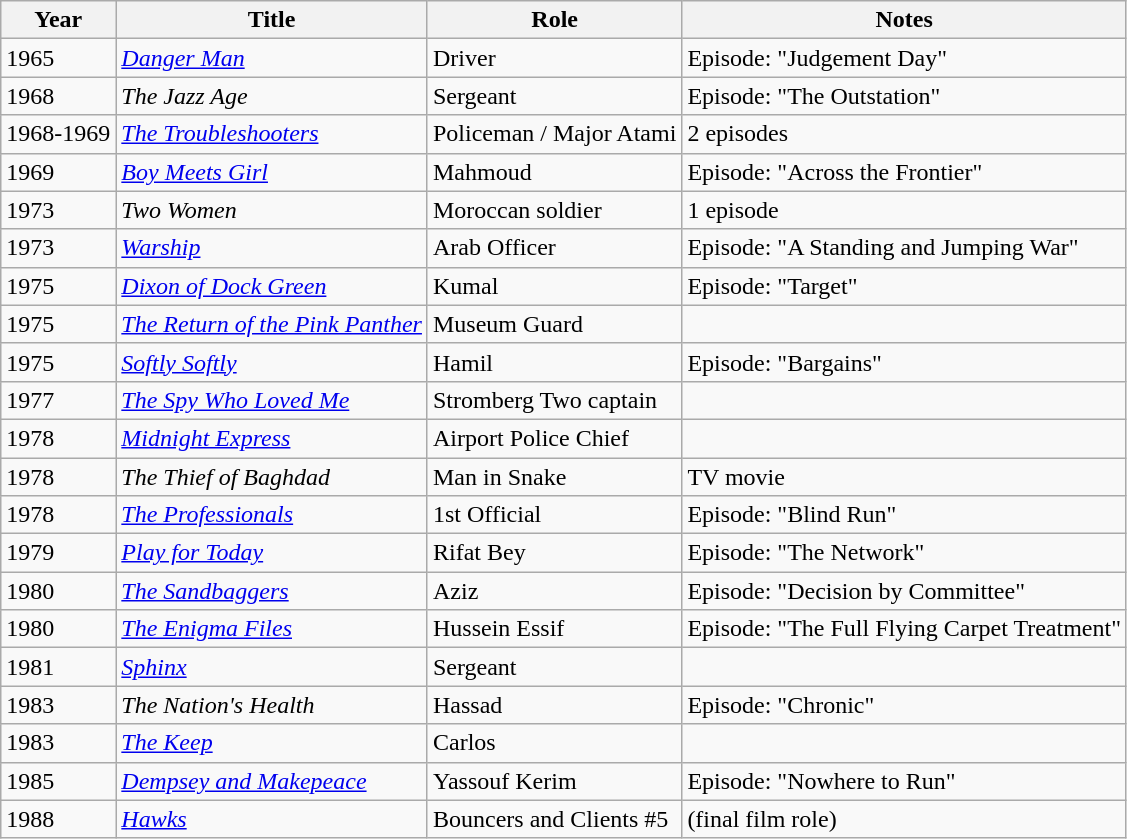<table class="wikitable" border="1">
<tr>
<th>Year</th>
<th>Title</th>
<th>Role</th>
<th>Notes</th>
</tr>
<tr>
<td>1965</td>
<td><em><a href='#'>Danger Man</a></em></td>
<td>Driver</td>
<td>Episode: "Judgement Day"</td>
</tr>
<tr>
<td>1968</td>
<td><em>The Jazz Age</em></td>
<td>Sergeant</td>
<td>Episode: "The Outstation"</td>
</tr>
<tr>
<td>1968-1969</td>
<td><em><a href='#'>The Troubleshooters</a></em></td>
<td>Policeman / Major Atami</td>
<td>2 episodes</td>
</tr>
<tr>
<td>1969</td>
<td><em><a href='#'>Boy Meets Girl</a></em></td>
<td>Mahmoud</td>
<td>Episode: "Across the Frontier"</td>
</tr>
<tr>
<td>1973</td>
<td><em>Two Women</em></td>
<td>Moroccan soldier</td>
<td>1 episode</td>
</tr>
<tr>
<td>1973</td>
<td><em><a href='#'>Warship</a></em></td>
<td>Arab Officer</td>
<td>Episode: "A Standing and Jumping War"</td>
</tr>
<tr>
<td>1975</td>
<td><em><a href='#'>Dixon of Dock Green</a></em></td>
<td>Kumal</td>
<td>Episode: "Target"</td>
</tr>
<tr>
<td>1975</td>
<td><em><a href='#'>The Return of the Pink Panther</a></em></td>
<td>Museum Guard</td>
<td></td>
</tr>
<tr>
<td>1975</td>
<td><em><a href='#'>Softly Softly</a></em></td>
<td>Hamil</td>
<td>Episode: "Bargains"</td>
</tr>
<tr>
<td>1977</td>
<td><em><a href='#'>The Spy Who Loved Me</a></em></td>
<td>Stromberg Two captain</td>
<td></td>
</tr>
<tr>
<td>1978</td>
<td><em><a href='#'>Midnight Express</a></em></td>
<td>Airport Police Chief</td>
<td></td>
</tr>
<tr>
<td>1978</td>
<td><em>The Thief of Baghdad</em></td>
<td>Man in Snake</td>
<td>TV movie</td>
</tr>
<tr>
<td>1978</td>
<td><em><a href='#'>The Professionals</a></em></td>
<td>1st Official</td>
<td>Episode: "Blind Run"</td>
</tr>
<tr>
<td>1979</td>
<td><em><a href='#'>Play for Today</a></em></td>
<td>Rifat Bey</td>
<td>Episode: "The Network"</td>
</tr>
<tr>
<td>1980</td>
<td><em><a href='#'>The Sandbaggers</a></em></td>
<td>Aziz</td>
<td>Episode: "Decision by Committee"</td>
</tr>
<tr>
<td>1980</td>
<td><em><a href='#'>The Enigma Files</a></em></td>
<td>Hussein Essif</td>
<td>Episode: "The Full Flying Carpet Treatment"</td>
</tr>
<tr>
<td>1981</td>
<td><em><a href='#'>Sphinx</a></em></td>
<td>Sergeant</td>
<td></td>
</tr>
<tr>
<td>1983</td>
<td><em>The Nation's Health</em></td>
<td>Hassad</td>
<td>Episode: "Chronic"</td>
</tr>
<tr>
<td>1983</td>
<td><em><a href='#'>The Keep</a></em></td>
<td>Carlos</td>
<td></td>
</tr>
<tr>
<td>1985</td>
<td><em><a href='#'>Dempsey and Makepeace</a></em></td>
<td>Yassouf Kerim</td>
<td>Episode: "Nowhere to Run"</td>
</tr>
<tr>
<td>1988</td>
<td><em><a href='#'>Hawks</a></em></td>
<td>Bouncers and Clients #5</td>
<td>(final film role)</td>
</tr>
</table>
